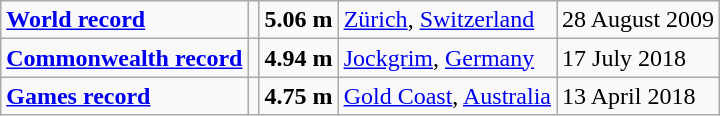<table class="wikitable">
<tr>
<td><a href='#'><strong>World record</strong></a></td>
<td></td>
<td><strong>5.06 m</strong></td>
<td><a href='#'>Zürich</a>, <a href='#'>Switzerland</a></td>
<td>28 August 2009</td>
</tr>
<tr>
<td><a href='#'><strong>Commonwealth record</strong></a></td>
<td></td>
<td><strong>4.94 m</strong></td>
<td><a href='#'>Jockgrim</a>, <a href='#'>Germany</a></td>
<td>17 July 2018</td>
</tr>
<tr>
<td><a href='#'><strong>Games record</strong></a></td>
<td></td>
<td><strong> 4.75 m</strong></td>
<td><a href='#'>Gold Coast</a>, <a href='#'>Australia</a></td>
<td>13 April 2018</td>
</tr>
</table>
